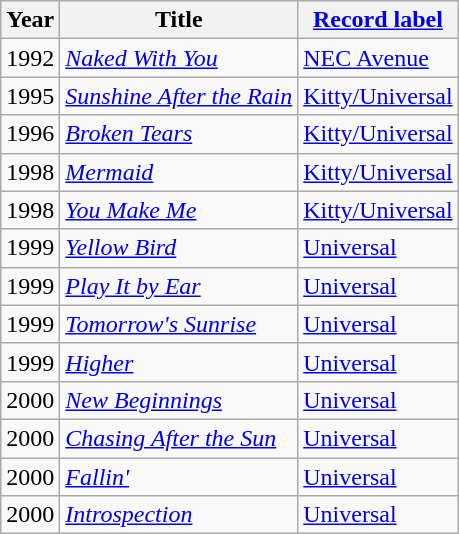<table class="wikitable">
<tr>
<th>Year</th>
<th>Title</th>
<th><a href='#'>Record label</a></th>
</tr>
<tr>
<td>1992</td>
<td><em><a href='#'>Naked With You</a></em></td>
<td><a href='#'>NEC Avenue</a></td>
</tr>
<tr>
<td>1995</td>
<td><em><a href='#'>Sunshine After the Rain</a></em></td>
<td><a href='#'>Kitty/Universal</a></td>
</tr>
<tr>
<td>1996</td>
<td><em><a href='#'>Broken Tears</a></em></td>
<td><a href='#'>Kitty/Universal</a></td>
</tr>
<tr>
<td>1998</td>
<td><em><a href='#'>Mermaid</a></em></td>
<td><a href='#'>Kitty/Universal</a></td>
</tr>
<tr>
<td>1998</td>
<td><em><a href='#'>You Make Me</a></em></td>
<td><a href='#'>Kitty/Universal</a></td>
</tr>
<tr>
<td>1999</td>
<td><em><a href='#'>Yellow Bird</a></em></td>
<td><a href='#'>Universal</a></td>
</tr>
<tr>
<td>1999</td>
<td><em><a href='#'>Play It by Ear</a></em></td>
<td><a href='#'>Universal</a></td>
</tr>
<tr>
<td>1999</td>
<td><em><a href='#'>Tomorrow's Sunrise</a></em></td>
<td><a href='#'>Universal</a></td>
</tr>
<tr>
<td>1999</td>
<td><em><a href='#'>Higher</a></em></td>
<td><a href='#'>Universal</a></td>
</tr>
<tr>
<td>2000</td>
<td><em><a href='#'>New Beginnings</a></em></td>
<td><a href='#'>Universal</a></td>
</tr>
<tr>
<td>2000</td>
<td><em><a href='#'>Chasing After the Sun</a></em></td>
<td><a href='#'>Universal</a></td>
</tr>
<tr>
<td>2000</td>
<td><em><a href='#'>Fallin'</a></em></td>
<td><a href='#'>Universal</a></td>
</tr>
<tr>
<td>2000</td>
<td><em><a href='#'>Introspection</a></em></td>
<td><a href='#'>Universal</a></td>
</tr>
</table>
